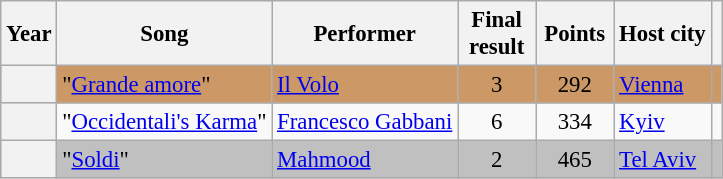<table class="wikitable sortable plainrowheaders" style="font-size: 95%">
<tr>
<th>Year</th>
<th>Song</th>
<th>Performer</th>
<th style="width:45px;">Final<br>result</th>
<th style="width:45px;">Points</th>
<th>Host city</th>
<th class="unsortable"></th>
</tr>
<tr bgcolor="#C96">
<th scope="row"></th>
<td>"<a href='#'>Grande amore</a>"</td>
<td><a href='#'>Il Volo</a></td>
<td style="text-align:center;">3</td>
<td style="text-align:center;">292</td>
<td> <a href='#'>Vienna</a></td>
<td></td>
</tr>
<tr>
<th scope="row"></th>
<td>"<a href='#'>Occidentali's Karma</a>"</td>
<td><a href='#'>Francesco Gabbani</a></td>
<td style="text-align:center;">6</td>
<td style="text-align:center;">334</td>
<td> <a href='#'>Kyiv</a></td>
<td></td>
</tr>
<tr bgcolor="silver">
<th scope="row"></th>
<td>"<a href='#'>Soldi</a>"</td>
<td><a href='#'>Mahmood</a></td>
<td style="text-align:center;">2</td>
<td style="text-align:center;">465</td>
<td> <a href='#'>Tel Aviv</a></td>
<td></td>
</tr>
</table>
